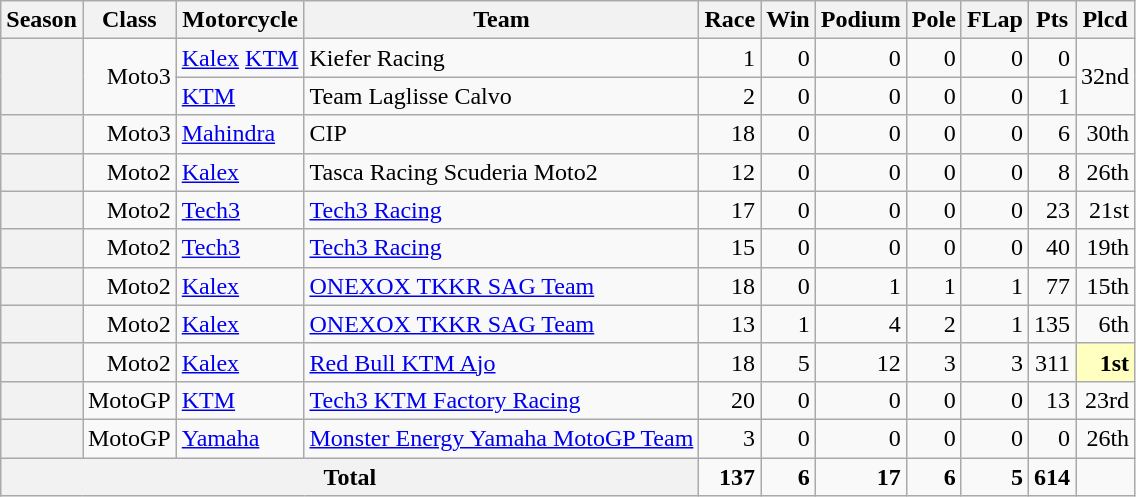<table class="wikitable" style="text-align:right;">
<tr>
<th>Season</th>
<th>Class</th>
<th>Motorcycle</th>
<th>Team</th>
<th>Race</th>
<th>Win</th>
<th>Podium</th>
<th>Pole</th>
<th>FLap</th>
<th>Pts</th>
<th>Plcd</th>
</tr>
<tr>
<th rowspan="2"></th>
<td rowspan="2">Moto3</td>
<td style="text-align:left;"><a href='#'>Kalex</a> <a href='#'>KTM</a></td>
<td style="text-align:left;">Kiefer Racing</td>
<td>1</td>
<td>0</td>
<td>0</td>
<td>0</td>
<td>0</td>
<td>0</td>
<td rowspan="2">32nd</td>
</tr>
<tr>
<td style="text-align:left;"><a href='#'>KTM</a></td>
<td style="text-align:left;">Team Laglisse Calvo</td>
<td>2</td>
<td>0</td>
<td>0</td>
<td>0</td>
<td>0</td>
<td>1</td>
</tr>
<tr>
<th></th>
<td>Moto3</td>
<td style="text-align:left;"><a href='#'>Mahindra</a></td>
<td style="text-align:left;">CIP</td>
<td>18</td>
<td>0</td>
<td>0</td>
<td>0</td>
<td>0</td>
<td>6</td>
<td>30th</td>
</tr>
<tr>
<th></th>
<td>Moto2</td>
<td style="text-align:left;"><a href='#'>Kalex</a></td>
<td style="text-align:left;">Tasca Racing Scuderia Moto2</td>
<td>12</td>
<td>0</td>
<td>0</td>
<td>0</td>
<td>0</td>
<td>8</td>
<td>26th</td>
</tr>
<tr>
<th></th>
<td>Moto2</td>
<td style="text-align:left;"><a href='#'>Tech3</a></td>
<td style="text-align:left;"><a href='#'>Tech3 Racing</a></td>
<td>17</td>
<td>0</td>
<td>0</td>
<td>0</td>
<td>0</td>
<td>23</td>
<td>21st</td>
</tr>
<tr>
<th></th>
<td>Moto2</td>
<td style="text-align:left;"><a href='#'>Tech3</a></td>
<td style="text-align:left;"><a href='#'>Tech3 Racing</a></td>
<td>15</td>
<td>0</td>
<td>0</td>
<td>0</td>
<td>0</td>
<td>40</td>
<td>19th</td>
</tr>
<tr>
<th></th>
<td>Moto2</td>
<td style="text-align:left;"><a href='#'>Kalex</a></td>
<td style="text-align:left;"><a href='#'>ONEXOX TKKR SAG Team</a></td>
<td>18</td>
<td>0</td>
<td>1</td>
<td>1</td>
<td>1</td>
<td>77</td>
<td>15th</td>
</tr>
<tr>
<th></th>
<td>Moto2</td>
<td style="text-align:left;"><a href='#'>Kalex</a></td>
<td style="text-align:left;"><a href='#'>ONEXOX TKKR SAG Team</a></td>
<td>13</td>
<td>1</td>
<td>4</td>
<td>2</td>
<td>1</td>
<td>135</td>
<td>6th</td>
</tr>
<tr>
<th></th>
<td>Moto2</td>
<td style="text-align:left;"><a href='#'>Kalex</a></td>
<td style="text-align:left;"><a href='#'>Red Bull KTM Ajo</a></td>
<td>18</td>
<td>5</td>
<td>12</td>
<td>3</td>
<td>3</td>
<td>311</td>
<td style="background:#FFFFBF;"><strong>1st</strong></td>
</tr>
<tr>
<th></th>
<td>MotoGP</td>
<td style="text-align:left;"><a href='#'>KTM</a></td>
<td style="text-align:left;"><a href='#'>Tech3 KTM Factory Racing</a></td>
<td>20</td>
<td>0</td>
<td>0</td>
<td>0</td>
<td>0</td>
<td>13</td>
<td>23rd</td>
</tr>
<tr>
<th></th>
<td>MotoGP</td>
<td style="text-align:left;"><a href='#'>Yamaha</a></td>
<td style="text-align:left;"><a href='#'>Monster Energy Yamaha MotoGP Team</a></td>
<td>3</td>
<td>0</td>
<td>0</td>
<td>0</td>
<td>0</td>
<td>0</td>
<td>26th</td>
</tr>
<tr>
<th colspan="4">Total</th>
<td><strong>137</strong></td>
<td><strong>6</strong></td>
<td><strong>17</strong></td>
<td><strong>6</strong></td>
<td><strong>5</strong></td>
<td><strong>614</strong></td>
<td></td>
</tr>
</table>
